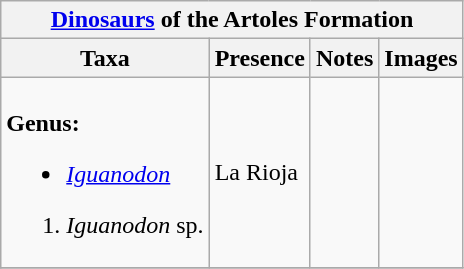<table class="wikitable" align="center">
<tr>
<th colspan="5" align="center"><strong><a href='#'>Dinosaurs</a> of the Artoles Formation</strong></th>
</tr>
<tr>
<th>Taxa</th>
<th>Presence</th>
<th>Notes</th>
<th>Images</th>
</tr>
<tr>
<td><br><strong>Genus:</strong><ul><li><em><a href='#'>Iguanodon</a></em></li></ul><ol><li><em>Iguanodon</em> sp.</li></ol></td>
<td>La Rioja</td>
<td></td>
<td></td>
</tr>
<tr>
</tr>
</table>
